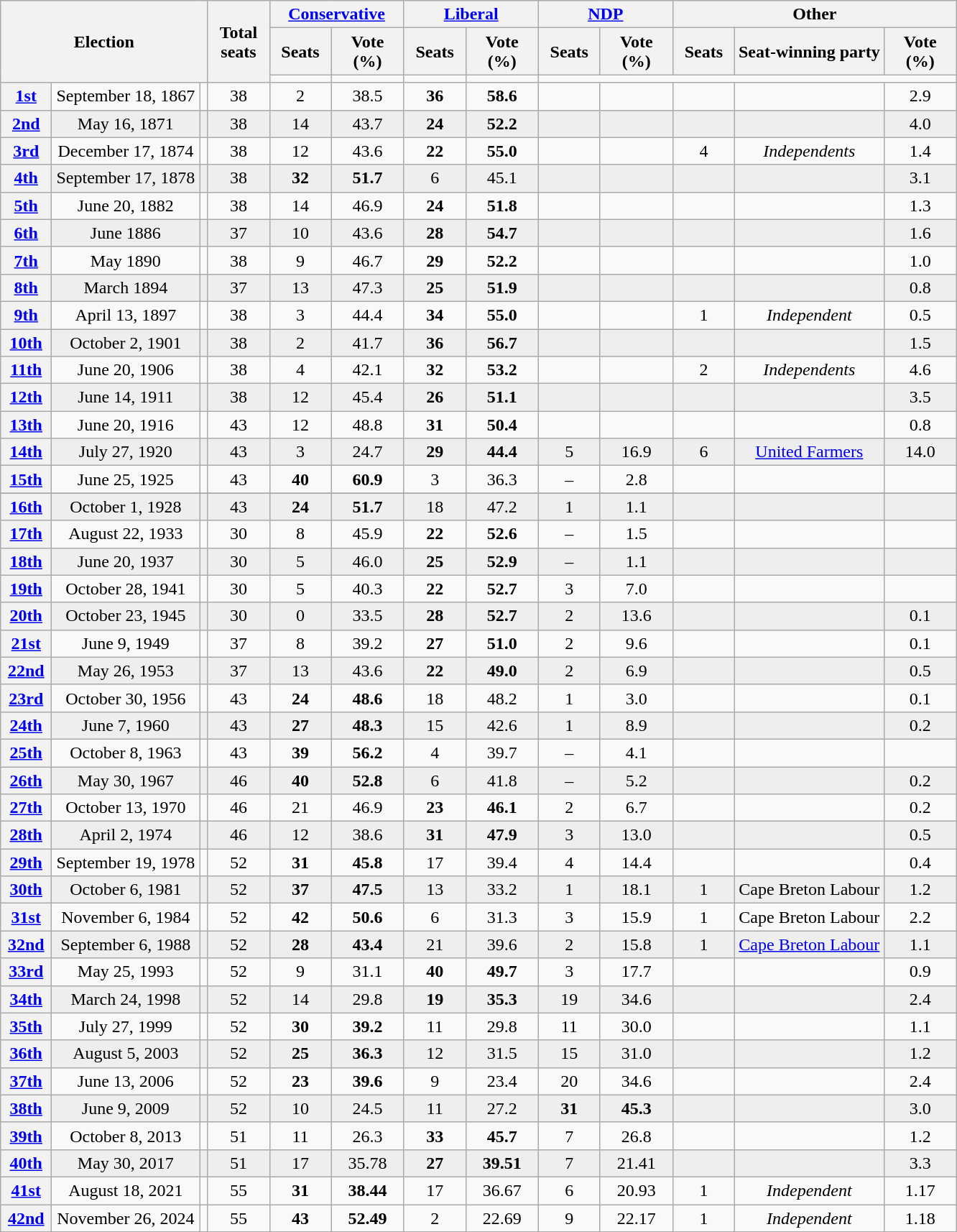<table class="wikitable" style="margin: 1em auto 1em auto; text-align:center;">
<tr>
<th rowspan=3 colspan=3>Election</th>
<th width="50" rowspan=3>Total<br>seats</th>
<th colspan=2><a href='#'>Conservative</a></th>
<th colspan=2><a href='#'>Liberal</a></th>
<th colspan=2><a href='#'>NDP</a></th>
<th colspan=3>Other</th>
</tr>
<tr>
<th width=50>Seats</th>
<th width=60>Vote (%)</th>
<th width=50>Seats</th>
<th width=60>Vote (%)</th>
<th width=50>Seats</th>
<th width=60>Vote (%)</th>
<th width=50>Seats</th>
<th>Seat-winning party</th>
<th width=60>Vote (%)</th>
</tr>
<tr>
<td></td>
<td></td>
<td></td>
<td></td>
</tr>
<tr>
<th><a href='#'>1st</a></th>
<td>September 18, 1867</td>
<td></td>
<td>38</td>
<td>2</td>
<td>38.5</td>
<td><strong>36</strong></td>
<td><strong>58.6</strong></td>
<td></td>
<td></td>
<td></td>
<td></td>
<td>2.9</td>
</tr>
<tr style="background:#EEEEEE;">
<th><a href='#'>2nd</a></th>
<td>May 16, 1871</td>
<td></td>
<td>38</td>
<td>14</td>
<td>43.7</td>
<td><strong>24</strong></td>
<td><strong>52.2</strong></td>
<td></td>
<td></td>
<td></td>
<td></td>
<td>4.0</td>
</tr>
<tr>
<th><a href='#'>3rd</a></th>
<td>December 17, 1874</td>
<td></td>
<td>38</td>
<td>12</td>
<td>43.6</td>
<td><strong>22</strong></td>
<td><strong>55.0</strong></td>
<td></td>
<td></td>
<td>4</td>
<td><em>Independents</em></td>
<td>1.4</td>
</tr>
<tr style="background:#EEEEEE;">
<th><a href='#'>4th</a></th>
<td>September 17, 1878</td>
<td></td>
<td>38</td>
<td><strong>32</strong></td>
<td><strong>51.7</strong></td>
<td>6</td>
<td>45.1</td>
<td></td>
<td></td>
<td></td>
<td></td>
<td>3.1</td>
</tr>
<tr>
<th><a href='#'>5th</a></th>
<td>June 20, 1882</td>
<td></td>
<td>38</td>
<td>14</td>
<td>46.9</td>
<td><strong>24</strong></td>
<td><strong>51.8</strong></td>
<td></td>
<td></td>
<td></td>
<td></td>
<td>1.3</td>
</tr>
<tr style="background:#EEEEEE;">
<th><a href='#'>6th</a></th>
<td>June 1886</td>
<td></td>
<td>37</td>
<td>10</td>
<td>43.6</td>
<td><strong>28</strong></td>
<td><strong>54.7</strong></td>
<td></td>
<td></td>
<td></td>
<td></td>
<td>1.6</td>
</tr>
<tr>
<th><a href='#'>7th</a></th>
<td>May 1890</td>
<td></td>
<td>38</td>
<td>9</td>
<td>46.7</td>
<td><strong>29</strong></td>
<td><strong>52.2</strong></td>
<td></td>
<td></td>
<td></td>
<td></td>
<td>1.0</td>
</tr>
<tr style="background:#EEEEEE;">
<th><a href='#'>8th</a></th>
<td>March 1894</td>
<td></td>
<td>37</td>
<td>13</td>
<td>47.3</td>
<td><strong>25</strong></td>
<td><strong>51.9</strong></td>
<td></td>
<td></td>
<td></td>
<td></td>
<td>0.8</td>
</tr>
<tr>
<th><a href='#'>9th</a></th>
<td>April 13, 1897</td>
<td></td>
<td>38</td>
<td>3</td>
<td>44.4</td>
<td><strong>34</strong></td>
<td><strong>55.0</strong></td>
<td></td>
<td></td>
<td>1</td>
<td><em>Independent</em></td>
<td>0.5</td>
</tr>
<tr style="background:#EEEEEE;">
<th><a href='#'>10th</a></th>
<td>October 2, 1901</td>
<td></td>
<td>38</td>
<td>2</td>
<td>41.7</td>
<td><strong>36</strong></td>
<td><strong>56.7</strong></td>
<td></td>
<td></td>
<td></td>
<td></td>
<td>1.5</td>
</tr>
<tr>
<th><a href='#'>11th</a></th>
<td>June 20, 1906</td>
<td></td>
<td>38</td>
<td>4</td>
<td>42.1</td>
<td><strong>32</strong></td>
<td><strong>53.2</strong></td>
<td></td>
<td></td>
<td>2</td>
<td><em>Independents</em></td>
<td>4.6</td>
</tr>
<tr style="background:#EEEEEE;">
<th><a href='#'>12th</a></th>
<td>June 14, 1911</td>
<td></td>
<td>38</td>
<td>12</td>
<td>45.4</td>
<td><strong>26</strong></td>
<td><strong>51.1</strong></td>
<td></td>
<td></td>
<td></td>
<td></td>
<td>3.5</td>
</tr>
<tr>
<th><a href='#'>13th</a></th>
<td>June 20, 1916</td>
<td></td>
<td>43</td>
<td>12</td>
<td>48.8</td>
<td><strong>31</strong></td>
<td><strong>50.4</strong></td>
<td></td>
<td></td>
<td></td>
<td></td>
<td>0.8</td>
</tr>
<tr style="background:#EEEEEE;">
<th><a href='#'>14th</a></th>
<td>July 27, 1920</td>
<td></td>
<td>43</td>
<td>3</td>
<td>24.7</td>
<td><strong>29</strong></td>
<td><strong>44.4</strong></td>
<td>5</td>
<td>16.9</td>
<td>6</td>
<td><a href='#'>United Farmers</a></td>
<td>14.0</td>
</tr>
<tr>
<th><a href='#'>15th</a></th>
<td>June 25, 1925</td>
<td></td>
<td>43</td>
<td><strong>40</strong></td>
<td><strong>60.9</strong></td>
<td>3</td>
<td>36.3</td>
<td>–</td>
<td>2.8</td>
<td></td>
<td></td>
<td></td>
</tr>
<tr style="background:#EEEEEE;">
</tr>
<tr style="background:#EEEEEE;">
<th><a href='#'>16th</a></th>
<td>October 1, 1928</td>
<td></td>
<td>43</td>
<td><strong>24</strong></td>
<td><strong>51.7</strong></td>
<td>18</td>
<td>47.2</td>
<td>1</td>
<td>1.1</td>
<td></td>
<td></td>
<td></td>
</tr>
<tr>
<th><a href='#'>17th</a></th>
<td>August 22, 1933</td>
<td></td>
<td>30</td>
<td>8</td>
<td>45.9</td>
<td><strong>22</strong></td>
<td><strong>52.6</strong></td>
<td>–</td>
<td>1.5</td>
<td></td>
<td></td>
<td></td>
</tr>
<tr style="background:#EEEEEE;">
<th><a href='#'>18th</a></th>
<td>June 20, 1937</td>
<td></td>
<td>30</td>
<td>5</td>
<td>46.0</td>
<td><strong>25</strong></td>
<td><strong>52.9</strong></td>
<td>–</td>
<td>1.1</td>
<td></td>
<td></td>
<td></td>
</tr>
<tr>
<th><a href='#'>19th</a></th>
<td>October 28, 1941</td>
<td></td>
<td>30</td>
<td>5</td>
<td>40.3</td>
<td><strong>22</strong></td>
<td><strong>52.7</strong></td>
<td>3</td>
<td>7.0</td>
<td></td>
<td></td>
<td></td>
</tr>
<tr style="background:#EEEEEE;">
<th><a href='#'>20th</a></th>
<td>October 23, 1945</td>
<td></td>
<td>30</td>
<td>0</td>
<td>33.5</td>
<td><strong>28</strong></td>
<td><strong>52.7</strong></td>
<td>2</td>
<td>13.6</td>
<td></td>
<td></td>
<td>0.1</td>
</tr>
<tr>
<th><a href='#'>21st</a></th>
<td>June 9, 1949</td>
<td></td>
<td>37</td>
<td>8</td>
<td>39.2</td>
<td><strong>27</strong></td>
<td><strong>51.0</strong></td>
<td>2</td>
<td>9.6</td>
<td></td>
<td></td>
<td>0.1</td>
</tr>
<tr style="background:#EEEEEE;">
<th><a href='#'>22nd</a></th>
<td>May 26, 1953</td>
<td></td>
<td>37</td>
<td>13</td>
<td>43.6</td>
<td><strong>22</strong></td>
<td><strong>49.0</strong></td>
<td>2</td>
<td>6.9</td>
<td></td>
<td></td>
<td>0.5</td>
</tr>
<tr>
<th><a href='#'>23rd</a></th>
<td>October 30, 1956</td>
<td></td>
<td>43</td>
<td><strong>24</strong></td>
<td><strong>48.6</strong></td>
<td>18</td>
<td>48.2</td>
<td>1</td>
<td>3.0</td>
<td></td>
<td></td>
<td>0.1</td>
</tr>
<tr style="background:#EEEEEE;">
<th><a href='#'>24th</a></th>
<td>June 7, 1960</td>
<td></td>
<td>43</td>
<td><strong>27</strong></td>
<td><strong>48.3</strong></td>
<td>15</td>
<td>42.6</td>
<td>1</td>
<td>8.9</td>
<td></td>
<td></td>
<td>0.2</td>
</tr>
<tr>
<th><a href='#'>25th</a></th>
<td>October 8, 1963</td>
<td></td>
<td>43</td>
<td><strong>39</strong></td>
<td><strong>56.2</strong></td>
<td>4</td>
<td>39.7</td>
<td>–</td>
<td>4.1</td>
<td></td>
<td></td>
<td></td>
</tr>
<tr style="background:#EEEEEE;">
<th><a href='#'>26th</a></th>
<td>May 30, 1967</td>
<td></td>
<td>46</td>
<td><strong>40</strong></td>
<td><strong>52.8</strong></td>
<td>6</td>
<td>41.8</td>
<td>–</td>
<td>5.2</td>
<td></td>
<td></td>
<td>0.2</td>
</tr>
<tr>
<th><a href='#'>27th</a></th>
<td>October 13, 1970</td>
<td></td>
<td>46</td>
<td>21</td>
<td>46.9</td>
<td><strong>23</strong></td>
<td><strong>46.1</strong></td>
<td>2</td>
<td>6.7</td>
<td></td>
<td></td>
<td>0.2</td>
</tr>
<tr style="background:#EEEEEE;">
<th><a href='#'>28th</a></th>
<td>April 2, 1974</td>
<td></td>
<td>46</td>
<td>12</td>
<td>38.6</td>
<td><strong>31</strong></td>
<td><strong>47.9</strong></td>
<td>3</td>
<td>13.0</td>
<td></td>
<td></td>
<td>0.5</td>
</tr>
<tr>
<th><a href='#'>29th</a></th>
<td>September 19, 1978</td>
<td></td>
<td>52</td>
<td><strong>31</strong></td>
<td><strong>45.8</strong></td>
<td>17</td>
<td>39.4</td>
<td>4</td>
<td>14.4</td>
<td></td>
<td></td>
<td>0.4</td>
</tr>
<tr style="background:#EEEEEE;">
<th><a href='#'>30th</a></th>
<td>October 6, 1981</td>
<td></td>
<td>52</td>
<td><strong>37</strong></td>
<td><strong>47.5</strong></td>
<td>13</td>
<td>33.2</td>
<td>1</td>
<td>18.1</td>
<td>1</td>
<td>Cape Breton Labour</td>
<td>1.2</td>
</tr>
<tr>
<th><a href='#'>31st</a></th>
<td>November 6, 1984</td>
<td></td>
<td>52</td>
<td><strong>42</strong></td>
<td><strong>50.6</strong></td>
<td>6</td>
<td>31.3</td>
<td>3</td>
<td>15.9</td>
<td>1</td>
<td>Cape Breton Labour</td>
<td>2.2</td>
</tr>
<tr style="background:#EEEEEE;">
<th><a href='#'>32nd</a></th>
<td>September 6, 1988</td>
<td></td>
<td>52</td>
<td><strong>28</strong></td>
<td><strong>43.4</strong></td>
<td>21</td>
<td>39.6</td>
<td>2</td>
<td>15.8</td>
<td>1</td>
<td><a href='#'>Cape Breton Labour</a></td>
<td>1.1</td>
</tr>
<tr>
<th><a href='#'>33rd</a></th>
<td>May 25, 1993</td>
<td></td>
<td>52</td>
<td>9</td>
<td>31.1</td>
<td><strong>40</strong></td>
<td><strong>49.7</strong></td>
<td>3</td>
<td>17.7</td>
<td></td>
<td></td>
<td>0.9</td>
</tr>
<tr style="background:#EEEEEE;">
<th><a href='#'>34th</a></th>
<td>March 24, 1998</td>
<td></td>
<td>52</td>
<td>14</td>
<td>29.8</td>
<td><strong>19</strong></td>
<td><strong>35.3</strong></td>
<td>19</td>
<td>34.6</td>
<td></td>
<td></td>
<td>2.4</td>
</tr>
<tr>
<th><a href='#'>35th</a></th>
<td>July 27, 1999</td>
<td></td>
<td>52</td>
<td><strong>30</strong></td>
<td><strong>39.2</strong></td>
<td>11</td>
<td>29.8</td>
<td>11</td>
<td>30.0</td>
<td></td>
<td></td>
<td>1.1</td>
</tr>
<tr style="background:#EEEEEE;">
<th><a href='#'>36th</a></th>
<td>August 5, 2003</td>
<td></td>
<td>52</td>
<td><strong>25</strong></td>
<td><strong>36.3</strong></td>
<td>12</td>
<td>31.5</td>
<td>15</td>
<td>31.0</td>
<td></td>
<td></td>
<td>1.2</td>
</tr>
<tr>
<th><a href='#'>37th</a></th>
<td>June 13, 2006</td>
<td></td>
<td>52</td>
<td><strong>23</strong></td>
<td><strong>39.6</strong></td>
<td>9</td>
<td>23.4</td>
<td>20</td>
<td>34.6</td>
<td></td>
<td></td>
<td>2.4</td>
</tr>
<tr style="background:#EEEEEE;">
<th width=40><a href='#'>38th</a></th>
<td width=130>June 9, 2009</td>
<td></td>
<td>52</td>
<td>10</td>
<td>24.5</td>
<td>11</td>
<td>27.2</td>
<td><strong>31</strong></td>
<td><strong>45.3</strong></td>
<td></td>
<td></td>
<td>3.0</td>
</tr>
<tr>
<th width=40><a href='#'>39th</a></th>
<td width=130>October 8, 2013</td>
<td></td>
<td>51</td>
<td>11</td>
<td>26.3</td>
<td><strong>33</strong></td>
<td><strong>45.7</strong></td>
<td>7</td>
<td>26.8</td>
<td></td>
<td></td>
<td>1.2</td>
</tr>
<tr style="background:#EEEEEE;">
<th width=40><a href='#'>40th</a></th>
<td width=130>May 30, 2017</td>
<td></td>
<td>51</td>
<td>17</td>
<td>35.78</td>
<td><strong>27</strong></td>
<td><strong>39.51</strong></td>
<td>7</td>
<td>21.41</td>
<td></td>
<td></td>
<td>3.3</td>
</tr>
<tr>
<th><a href='#'>41st</a></th>
<td>August 18, 2021</td>
<td></td>
<td>55</td>
<td><strong>31</strong></td>
<td><strong>38.44</strong></td>
<td>17</td>
<td>36.67</td>
<td>6</td>
<td>20.93</td>
<td>1</td>
<td><em>Independent</em></td>
<td>1.17</td>
</tr>
<tr>
<th><a href='#'>42nd</a></th>
<td>November 26, 2024</td>
<td></td>
<td>55</td>
<td><strong>43</strong></td>
<td><strong>52.49</strong></td>
<td>2</td>
<td>22.69</td>
<td>9</td>
<td>22.17</td>
<td>1</td>
<td><em>Independent</em></td>
<td>1.18</td>
</tr>
</table>
